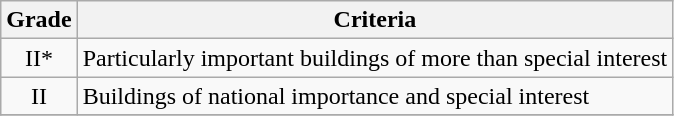<table class="wikitable" border="1">
<tr>
<th>Grade</th>
<th>Criteria</th>
</tr>
<tr>
<td align="center" >II*</td>
<td>Particularly important buildings of more than special interest</td>
</tr>
<tr>
<td align="center" >II</td>
<td>Buildings of national importance and special interest</td>
</tr>
<tr>
</tr>
</table>
